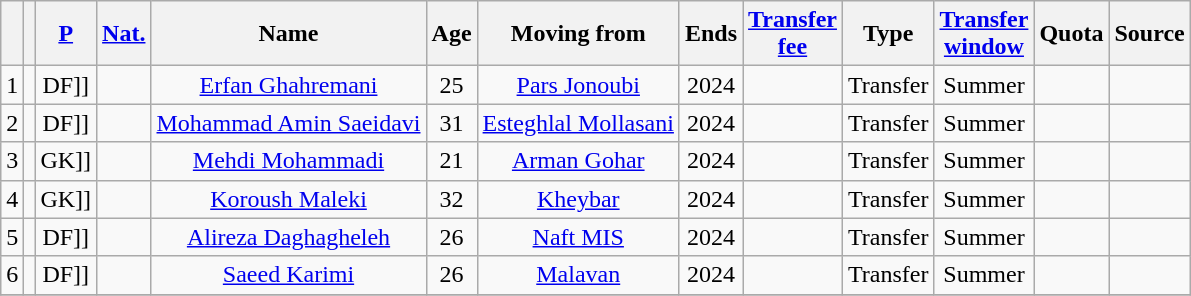<table class="wikitable sortable " style="text-align:center">
<tr>
<th></th>
<th></th>
<th><a href='#'>P</a></th>
<th><a href='#'>Nat.</a></th>
<th>Name</th>
<th>Age</th>
<th>Moving from</th>
<th>Ends</th>
<th><a href='#'>Transfer<br>fee</a></th>
<th>Type</th>
<th><a href='#'>Transfer<br>window</a></th>
<th>Quota</th>
<th>Source</th>
</tr>
<tr>
<td>1</td>
<td></td>
<td [[>DF]]</td>
<td></td>
<td><a href='#'>Erfan Ghahremani</a></td>
<td>25</td>
<td> <a href='#'>Pars Jonoubi</a></td>
<td>2024</td>
<td></td>
<td>Transfer</td>
<td>Summer</td>
<td></td>
<td></td>
</tr>
<tr>
<td>2</td>
<td></td>
<td [[>DF]]</td>
<td></td>
<td><a href='#'>Mohammad Amin Saeidavi</a></td>
<td>31</td>
<td> <a href='#'>Esteghlal Mollasani</a></td>
<td>2024</td>
<td></td>
<td>Transfer</td>
<td>Summer</td>
<td></td>
<td></td>
</tr>
<tr>
<td>3</td>
<td></td>
<td [[>GK]]</td>
<td></td>
<td><a href='#'>Mehdi Mohammadi</a></td>
<td>21</td>
<td> <a href='#'>Arman Gohar</a></td>
<td>2024</td>
<td></td>
<td>Transfer</td>
<td>Summer</td>
<td></td>
<td></td>
</tr>
<tr>
<td>4</td>
<td></td>
<td [[>GK]]</td>
<td></td>
<td><a href='#'>Koroush Maleki</a></td>
<td>32</td>
<td> <a href='#'>Kheybar</a></td>
<td>2024</td>
<td></td>
<td>Transfer</td>
<td>Summer</td>
<td></td>
<td></td>
</tr>
<tr>
<td>5</td>
<td></td>
<td [[>DF]]</td>
<td></td>
<td><a href='#'>Alireza Daghagheleh</a></td>
<td>26</td>
<td> <a href='#'>Naft MIS</a></td>
<td>2024</td>
<td></td>
<td>Transfer</td>
<td>Summer</td>
<td></td>
<td></td>
</tr>
<tr>
<td>6</td>
<td></td>
<td [[>DF]]</td>
<td></td>
<td><a href='#'>Saeed Karimi</a></td>
<td>26</td>
<td> <a href='#'>Malavan</a></td>
<td>2024</td>
<td></td>
<td>Transfer</td>
<td>Summer</td>
<td></td>
<td></td>
</tr>
<tr>
</tr>
</table>
